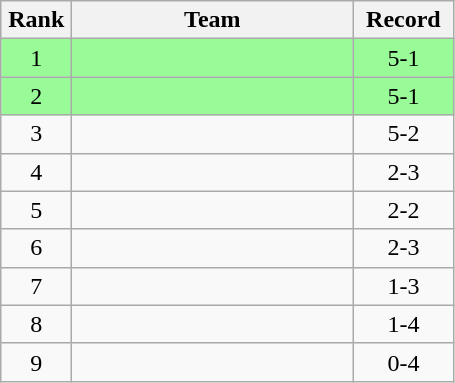<table class="wikitable" style="text-align: center;">
<tr>
<th width=40>Rank</th>
<th width=180>Team</th>
<th width=60>Record</th>
</tr>
<tr bgcolor="#98fb98">
<td>1</td>
<td align="left"></td>
<td>5-1</td>
</tr>
<tr bgcolor="#98fb98">
<td>2</td>
<td align="left"></td>
<td>5-1</td>
</tr>
<tr>
<td>3</td>
<td align="left"></td>
<td>5-2</td>
</tr>
<tr>
<td>4</td>
<td align="left"></td>
<td>2-3</td>
</tr>
<tr>
<td>5</td>
<td align="left"></td>
<td>2-2</td>
</tr>
<tr>
<td>6</td>
<td align="left"></td>
<td>2-3</td>
</tr>
<tr>
<td>7</td>
<td align="left"></td>
<td>1-3</td>
</tr>
<tr>
<td>8</td>
<td align="left"></td>
<td>1-4</td>
</tr>
<tr>
<td>9</td>
<td align="left"></td>
<td>0-4</td>
</tr>
</table>
